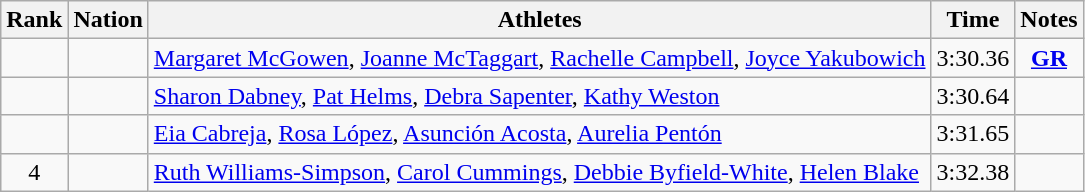<table class="wikitable sortable" style="text-align:center">
<tr>
<th>Rank</th>
<th>Nation</th>
<th>Athletes</th>
<th>Time</th>
<th>Notes</th>
</tr>
<tr>
<td></td>
<td align=left></td>
<td align=left><a href='#'>Margaret McGowen</a>, <a href='#'>Joanne McTaggart</a>, <a href='#'>Rachelle Campbell</a>, <a href='#'>Joyce Yakubowich</a></td>
<td>3:30.36</td>
<td><strong><a href='#'>GR</a></strong></td>
</tr>
<tr>
<td></td>
<td align=left></td>
<td align=left><a href='#'>Sharon Dabney</a>, <a href='#'>Pat Helms</a>, <a href='#'>Debra Sapenter</a>, <a href='#'>Kathy Weston</a></td>
<td>3:30.64</td>
<td></td>
</tr>
<tr>
<td></td>
<td align=left></td>
<td align=left><a href='#'>Eia Cabreja</a>, <a href='#'>Rosa López</a>, <a href='#'>Asunción Acosta</a>, <a href='#'>Aurelia Pentón</a></td>
<td>3:31.65</td>
<td></td>
</tr>
<tr>
<td>4</td>
<td align=left></td>
<td align=left><a href='#'>Ruth Williams-Simpson</a>, <a href='#'>Carol Cummings</a>, <a href='#'>Debbie Byfield-White</a>, <a href='#'>Helen Blake</a></td>
<td>3:32.38</td>
<td></td>
</tr>
</table>
